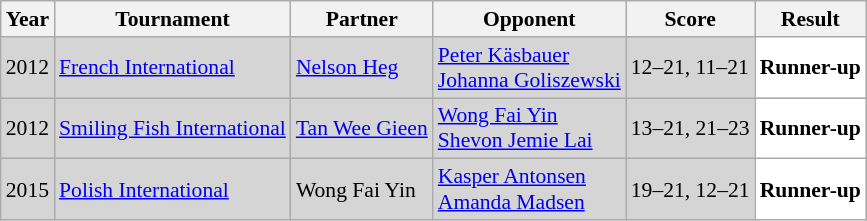<table class="sortable wikitable" style="font-size: 90%;">
<tr>
<th>Year</th>
<th>Tournament</th>
<th>Partner</th>
<th>Opponent</th>
<th>Score</th>
<th>Result</th>
</tr>
<tr style="background:#D5D5D5">
<td align="center">2012</td>
<td align="left"><a href='#'>French International</a></td>
<td align="left"> <a href='#'>Nelson Heg</a></td>
<td align="left"> <a href='#'>Peter Käsbauer</a><br> <a href='#'>Johanna Goliszewski</a></td>
<td align="left">12–21, 11–21</td>
<td style="text-align:left; background:white"> <strong>Runner-up</strong></td>
</tr>
<tr style="background:#D5D5D5">
<td align="center">2012</td>
<td align="left"><a href='#'>Smiling Fish International</a></td>
<td align="left"> <a href='#'>Tan Wee Gieen</a></td>
<td align="left"> <a href='#'>Wong Fai Yin</a><br> <a href='#'>Shevon Jemie Lai</a></td>
<td align="left">13–21, 21–23</td>
<td style="text-align:left; background:white"> <strong>Runner-up</strong></td>
</tr>
<tr style="background:#D5D5D5">
<td align="center">2015</td>
<td align="left"><a href='#'>Polish International</a></td>
<td align="left"> Wong Fai Yin</td>
<td align="left"> <a href='#'>Kasper Antonsen</a><br> <a href='#'>Amanda Madsen</a></td>
<td align="left">19–21, 12–21</td>
<td style="text-align:left; background:white"> <strong>Runner-up</strong></td>
</tr>
</table>
